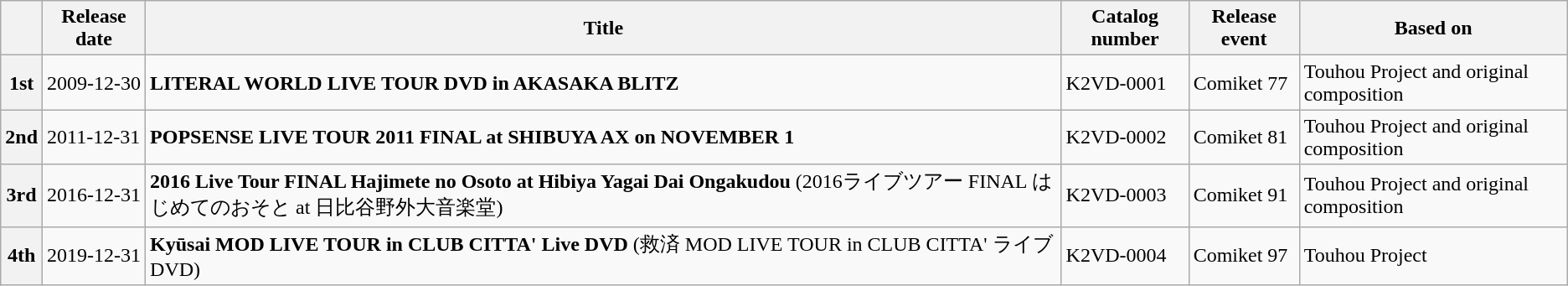<table class="wikitable">
<tr>
<th></th>
<th>Release date</th>
<th>Title</th>
<th>Catalog number</th>
<th>Release event</th>
<th>Based on</th>
</tr>
<tr>
<th>1st</th>
<td>2009-12-30</td>
<td><strong>LITERAL WORLD LIVE TOUR DVD in AKASAKA BLITZ</strong></td>
<td>K2VD-0001</td>
<td>Comiket 77</td>
<td>Touhou Project and original composition</td>
</tr>
<tr>
<th>2nd</th>
<td>2011-12-31</td>
<td><strong>POPSENSE LIVE TOUR 2011 FINAL at SHIBUYA AX on NOVEMBER 1</strong></td>
<td>K2VD-0002</td>
<td>Comiket 81</td>
<td>Touhou Project and original composition</td>
</tr>
<tr>
<th>3rd</th>
<td>2016-12-31</td>
<td><strong>2016 Live Tour FINAL Hajimete no Osoto at Hibiya Yagai Dai Ongakudou</strong> (2016ライブツアー FINAL はじめてのおそと at 日比谷野外大音楽堂)</td>
<td>K2VD-0003</td>
<td>Comiket 91</td>
<td>Touhou Project and original composition</td>
</tr>
<tr>
<th>4th</th>
<td>2019-12-31</td>
<td><strong>Kyūsai MOD LIVE TOUR in CLUB CITTA' Live DVD</strong> (救済 MOD LIVE TOUR in CLUB CITTA' ライブ DVD)</td>
<td>K2VD-0004</td>
<td>Comiket 97</td>
<td>Touhou Project</td>
</tr>
</table>
